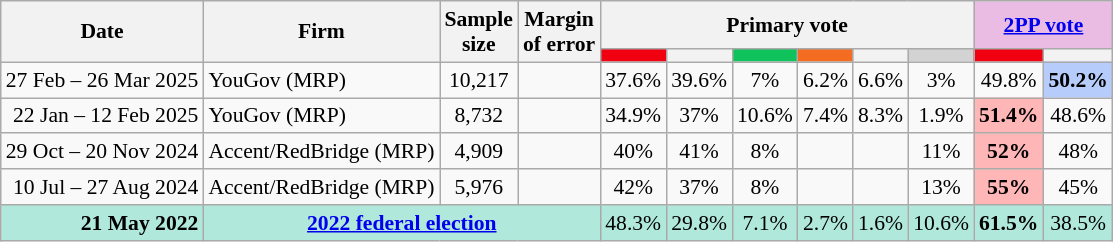<table class="nowrap wikitable tpl-blanktable" style=text-align:center;font-size:90%>
<tr>
<th rowspan=2>Date</th>
<th rowspan=2>Firm</th>
<th rowspan=2>Sample<br>size</th>
<th rowspan=2>Margin<br>of error</th>
<th colspan=6>Primary vote</th>
<th colspan=2 class=unsortable style=background:#ebbce3><a href='#'>2PP vote</a></th>
</tr>
<tr>
<th class="unsortable" style="background:#F00011"></th>
<th class="unsortable" style=background:></th>
<th class=unsortable style=background:#10C25B></th>
<th class=unsortable style=background:#f36c21></th>
<th class=unsortable style=background:></th>
<th class=unsortable style=background:lightgray></th>
<th class="unsortable" style="background:#F00011"></th>
<th class="unsortable" style=background:></th>
</tr>
<tr>
<td align=right>27 Feb – 26 Mar 2025</td>
<td align=left>YouGov (MRP)</td>
<td>10,217</td>
<td></td>
<td>37.6%</td>
<td>39.6%</td>
<td>7%</td>
<td>6.2%</td>
<td>6.6%</td>
<td>3%</td>
<td>49.8%</td>
<th style="background:#B6CDFB">50.2%</th>
</tr>
<tr>
<td align=right>22 Jan – 12 Feb 2025</td>
<td align=left>YouGov (MRP)</td>
<td>8,732</td>
<td></td>
<td>34.9%</td>
<td>37%</td>
<td>10.6%</td>
<td>7.4%</td>
<td>8.3%</td>
<td>1.9%</td>
<th style=background:#FFB6B6>51.4%</th>
<td>48.6%</td>
</tr>
<tr>
<td align=right>29 Oct – 20 Nov 2024</td>
<td align=left>Accent/RedBridge (MRP)</td>
<td>4,909</td>
<td></td>
<td>40%</td>
<td>41%</td>
<td>8%</td>
<td></td>
<td></td>
<td>11%</td>
<th style=background:#FFB6B6>52%</th>
<td>48%</td>
</tr>
<tr>
<td align=right>10 Jul – 27 Aug 2024</td>
<td align=left>Accent/RedBridge (MRP)</td>
<td>5,976</td>
<td></td>
<td>42%</td>
<td>37%</td>
<td>8%</td>
<td></td>
<td></td>
<td>13%</td>
<th style=background:#FFB6B6>55%</th>
<td>45%</td>
</tr>
<tr style="background:#b0e9db">
<td style="text-align:right" data-sort-value="21-May-2022"><strong>21 May 2022</strong></td>
<td colspan="3" style="text-align:center"><strong><a href='#'>2022 federal election</a></strong></td>
<td>48.3%</td>
<td>29.8%</td>
<td>7.1%</td>
<td>2.7%</td>
<td>1.6%</td>
<td>10.6%</td>
<td><strong>61.5%</strong></td>
<td>38.5%</td>
</tr>
</table>
